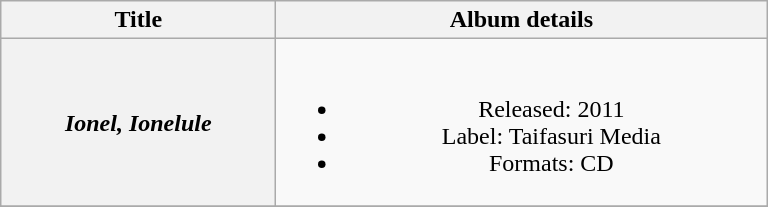<table class="wikitable plainrowheaders" style="text-align:center;">
<tr>
<th scope="col" rowspan="1" style="width:11em;">Title</th>
<th scope="col" rowspan="1" style="width:20em;">Album details</th>
</tr>
<tr>
<th scope="row"><em>Ionel, Ionelule</em><br></th>
<td><br><ul><li>Released: 2011</li><li>Label: Taifasuri Media</li><li>Formats: CD</li></ul></td>
</tr>
<tr>
</tr>
</table>
